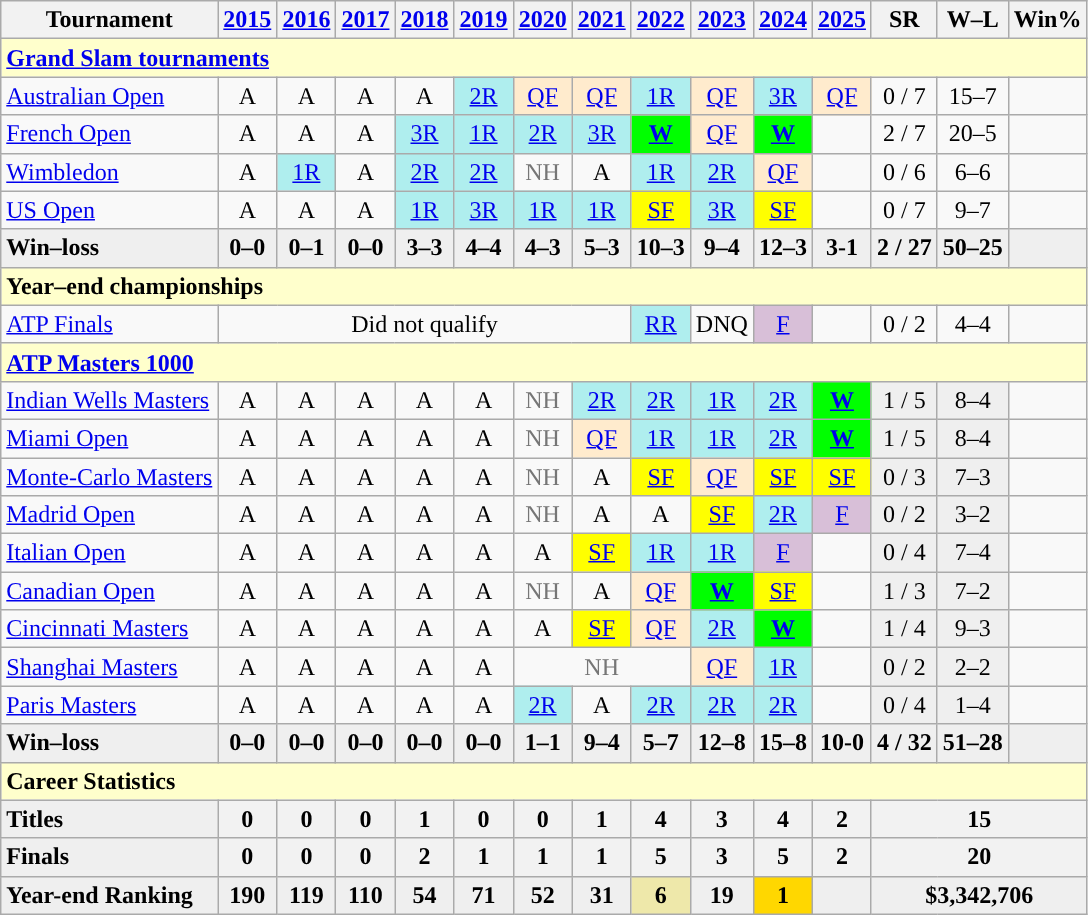<table class=wikitable style=text-align:center;>
<tr>
<th>Tournament</th>
<th><a href='#'>2015</a></th>
<th><a href='#'>2016</a></th>
<th><a href='#'>2017</a></th>
<th><a href='#'>2018</a></th>
<th><a href='#'>2019</a></th>
<th><a href='#'>2020</a></th>
<th><a href='#'>2021</a></th>
<th><a href='#'>2022</a></th>
<th><a href='#'>2023</a></th>
<th><a href='#'>2024</a></th>
<th><a href='#'>2025</a></th>
<th>SR</th>
<th>W–L</th>
<th>Win%</th>
</tr>
<tr style="background:#ffffcc">
<td colspan="15" style="text-align:left;"><a href='#'><strong>Grand Slam tournaments</strong></a></td>
</tr>
<tr>
<td align=left><a href='#'>Australian Open</a></td>
<td>A</td>
<td>A</td>
<td>A</td>
<td>A</td>
<td style="background:#afeeee;"><a href='#'>2R</a></td>
<td bgcolor=ffebcd><a href='#'>QF</a></td>
<td bgcolor=ffebcd><a href='#'>QF</a></td>
<td bgcolor=afeeee><a href='#'>1R</a></td>
<td bgcolor=ffebcd><a href='#'>QF</a></td>
<td bgcolor=afeeee><a href='#'>3R</a></td>
<td bgcolor=ffebcd><a href='#'>QF</a></td>
<td>0 / 7</td>
<td>15–7</td>
<td></td>
</tr>
<tr>
<td align=left><a href='#'>French Open</a></td>
<td>A</td>
<td>A</td>
<td>A</td>
<td style="background:#afeeee;"><a href='#'>3R</a></td>
<td style="background:#afeeee;"><a href='#'>1R</a></td>
<td style="background:#afeeee;"><a href='#'>2R</a></td>
<td style="background:#afeeee;"><a href='#'>3R</a></td>
<td bgcolor=lime><a href='#'><strong>W</strong></a></td>
<td bgcolor=ffebcd><a href='#'>QF</a></td>
<td bgcolor=lime><a href='#'><strong>W</strong></a></td>
<td></td>
<td>2 / 7</td>
<td>20–5</td>
<td></td>
</tr>
<tr>
<td align=left><a href='#'>Wimbledon</a></td>
<td>A</td>
<td style="background:#afeeee;"><a href='#'>1R</a></td>
<td>A</td>
<td style="background:#afeeee;"><a href='#'>2R</a></td>
<td style="background:#afeeee;"><a href='#'>2R</a></td>
<td style="color:#767676;">NH</td>
<td>A</td>
<td bgcolor=afeeee><a href='#'>1R</a></td>
<td bgcolor=afeeee><a href='#'>2R</a></td>
<td bgcolor=ffebcd><a href='#'>QF</a></td>
<td></td>
<td>0 / 6</td>
<td>6–6</td>
<td></td>
</tr>
<tr>
<td align=left><a href='#'>US Open</a></td>
<td>A</td>
<td>A</td>
<td>A</td>
<td style="background:#afeeee;"><a href='#'>1R</a></td>
<td style="background:#afeeee;"><a href='#'>3R</a></td>
<td style="background:#afeeee;"><a href='#'>1R</a></td>
<td style="background:#afeeee;"><a href='#'>1R</a></td>
<td style="background:yellow"><a href='#'>SF</a></td>
<td style="background:#afeeee;"><a href='#'>3R</a></td>
<td style="background:yellow"><a href='#'>SF</a></td>
<td></td>
<td>0 / 7</td>
<td>9–7</td>
<td></td>
</tr>
<tr style="font-weight:bold; background:#efefef;">
<td style=text-align:left>Win–loss</td>
<td>0–0</td>
<td>0–1</td>
<td>0–0</td>
<td>3–3</td>
<td>4–4</td>
<td>4–3</td>
<td>5–3</td>
<td>10–3</td>
<td>9–4</td>
<td>12–3</td>
<td>3-1</td>
<td>2 / 27</td>
<td>50–25</td>
<td></td>
</tr>
<tr style="background:#ffffcc">
<td colspan="15" style="text-align:left;"><strong>Year–end championships</strong></td>
</tr>
<tr>
<td align=left><a href='#'>ATP Finals</a></td>
<td colspan=7>Did not qualify</td>
<td bgcolor=afeeee><a href='#'>RR</a></td>
<td>DNQ</td>
<td bgcolor=thistle><a href='#'>F</a></td>
<td></td>
<td>0 / 2</td>
<td>4–4</td>
<td></td>
</tr>
<tr style="background:#ffffcc">
<td colspan="15" style="text-align:left;"><strong><a href='#'>ATP Masters 1000</a></strong></td>
</tr>
<tr>
<td align="left"><a href='#'>Indian Wells Masters</a></td>
<td>A</td>
<td>A</td>
<td>A</td>
<td>A</td>
<td>A</td>
<td style="color:#767676">NH</td>
<td bgcolor="afeeee"><a href='#'>2R</a></td>
<td bgcolor="afeeee"><a href='#'>2R</a></td>
<td bgcolor="afeeee"><a href='#'>1R</a></td>
<td bgcolor="afeeee"><a href='#'>2R</a></td>
<td bgcolor="lime"><a href='#'><strong>W</strong></a></td>
<td style="background:#efefef;">1 / 5</td>
<td style="background:#efefef;">8–4</td>
<td></td>
</tr>
<tr>
<td align="left"><a href='#'>Miami Open</a></td>
<td>A</td>
<td>A</td>
<td>A</td>
<td>A</td>
<td>A</td>
<td style="color:#767676;">NH</td>
<td bgcolor="ffebcd"><a href='#'>QF</a></td>
<td bgcolor="afeeee"><a href='#'>1R</a></td>
<td bgcolor=afeeee><a href='#'>1R</a></td>
<td bgcolor=afeeee><a href='#'>2R</a></td>
<td bgcolor="lime"><a href='#'><strong>W</strong></a></td>
<td style="background:#efefef;">1 / 5</td>
<td style="background:#efefef;">8–4</td>
<td></td>
</tr>
<tr>
<td align="left"><a href='#'>Monte-Carlo Masters</a></td>
<td>A</td>
<td>A</td>
<td>A</td>
<td>A</td>
<td>A</td>
<td style="color:#767676;">NH</td>
<td>A</td>
<td bgcolor="yellow"><a href='#'>SF</a></td>
<td bgcolor=ffebcd><a href='#'>QF</a></td>
<td bgcolor=yellow><a href='#'>SF</a></td>
<td bgcolor=yellow><a href='#'>SF</a></td>
<td style="background:#efefef;">0 / 3</td>
<td style="background:#efefef;">7–3</td>
<td></td>
</tr>
<tr>
<td align="left"><a href='#'>Madrid Open</a></td>
<td>A</td>
<td>A</td>
<td>A</td>
<td>A</td>
<td>A</td>
<td style="color:#767676;">NH</td>
<td>A</td>
<td>A</td>
<td bgcolor=yellow><a href='#'>SF</a></td>
<td bgcolor=afeeee><a href='#'>2R</a></td>
<td bgcolor=thistle><a href='#'>F</a></td>
<td style="background:#efefef;">0 / 2</td>
<td style="background:#efefef;">3–2</td>
<td></td>
</tr>
<tr>
<td align="left"><a href='#'>Italian Open</a></td>
<td>A</td>
<td>A</td>
<td>A</td>
<td>A</td>
<td>A</td>
<td>A</td>
<td bgcolor="yellow"><a href='#'>SF</a></td>
<td bgcolor="afeeee"><a href='#'>1R</a></td>
<td bgcolor=afeeee><a href='#'>1R</a></td>
<td bgcolor=thistle><a href='#'>F</a></td>
<td></td>
<td style="background:#efefef;">0 / 4</td>
<td style="background:#efefef;">7–4</td>
<td></td>
</tr>
<tr>
<td align="left"><a href='#'>Canadian Open</a></td>
<td>A</td>
<td>A</td>
<td>A</td>
<td>A</td>
<td>A</td>
<td style="color:#767676;">NH</td>
<td>A</td>
<td bgcolor=ffebcd><a href='#'>QF</a></td>
<td bgcolor=lime><a href='#'><strong>W</strong></a></td>
<td bgcolor=yellow><a href='#'>SF</a></td>
<td></td>
<td style="background:#efefef;">1 / 3</td>
<td style="background:#efefef;">7–2</td>
<td></td>
</tr>
<tr>
<td align="left"><a href='#'>Cincinnati Masters</a></td>
<td>A</td>
<td>A</td>
<td>A</td>
<td>A</td>
<td>A</td>
<td>A</td>
<td bgcolor="yellow"><a href='#'>SF</a></td>
<td bgcolor=ffebcd><a href='#'>QF</a></td>
<td bgcolor=afeeee><a href='#'>2R</a></td>
<td bgcolor=lime><a href='#'><strong>W</strong></a></td>
<td></td>
<td style="background:#efefef;">1 / 4</td>
<td style="background:#efefef;">9–3</td>
<td></td>
</tr>
<tr>
<td align="left"><a href='#'>Shanghai Masters</a></td>
<td>A</td>
<td>A</td>
<td>A</td>
<td>A</td>
<td>A</td>
<td colspan= "3" style="color:#767676;">NH</td>
<td bgcolor=ffebcd><a href='#'>QF</a></td>
<td bgcolor=afeeee><a href='#'>1R</a></td>
<td></td>
<td style="background:#efefef;">0 / 2</td>
<td style="background:#efefef;">2–2</td>
<td></td>
</tr>
<tr>
<td align="left"><a href='#'>Paris Masters</a></td>
<td>A</td>
<td>A</td>
<td>A</td>
<td>A</td>
<td>A</td>
<td style="background:#afeeee;"><a href='#'>2R</a></td>
<td>A</td>
<td style="background:#afeeee;"><a href='#'>2R</a></td>
<td style="background:#afeeee;"><a href='#'>2R</a></td>
<td style="background:#afeeee;"><a href='#'>2R</a></td>
<td></td>
<td style="background:#efefef;">0 / 4</td>
<td style="background:#efefef;">1–4</td>
<td></td>
</tr>
<tr style="font-weight:bold; background:#efefef;">
<td style="text-align:left">Win–loss</td>
<td>0–0</td>
<td>0–0</td>
<td>0–0</td>
<td>0–0</td>
<td>0–0</td>
<td>1–1</td>
<td>9–4</td>
<td>5–7</td>
<td>12–8</td>
<td>15–8</td>
<td>10-0</td>
<td>4 / 32</td>
<td>51–28</td>
<td></td>
</tr>
<tr style="background:#ffffcc">
<td colspan="15" style="text-align:left;"><strong>Career Statistics</strong></td>
</tr>
<tr>
<td bgcolor=efefef align=left><strong>Titles</strong></td>
<th>0</th>
<th>0</th>
<th>0</th>
<th>1</th>
<th>0</th>
<th>0</th>
<th>1</th>
<th>4</th>
<th>3</th>
<th>4</th>
<th>2</th>
<th colspan=3>15</th>
</tr>
<tr>
<td bgcolor=efefef align=left><strong>Finals</strong></td>
<th>0</th>
<th>0</th>
<th>0</th>
<th>2</th>
<th>1</th>
<th>1</th>
<th>1</th>
<th>5</th>
<th>3</th>
<th>5</th>
<th>2</th>
<th colspan=3>20</th>
</tr>
<tr style="font-weight:bold; background:#efefef;">
<td style="text-align:left">Year-end Ranking</td>
<td>190</td>
<td>119</td>
<td>110</td>
<td>54</td>
<td>71</td>
<td>52</td>
<td>31</td>
<td bgcolor="eee8aa">6</td>
<td>19</td>
<td bgcolor="gold">1</td>
<td></td>
<td colspan =3>$3,342,706</td>
</tr>
</table>
